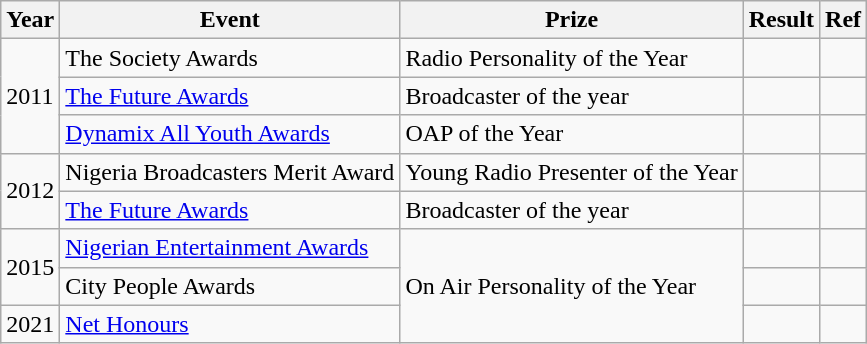<table class="wikitable">
<tr>
<th>Year</th>
<th>Event</th>
<th>Prize</th>
<th>Result</th>
<th>Ref</th>
</tr>
<tr>
<td rowspan="3">2011</td>
<td>The Society Awards</td>
<td>Radio Personality of the Year</td>
<td></td>
<td></td>
</tr>
<tr>
<td><a href='#'>The Future Awards</a></td>
<td>Broadcaster of the year</td>
<td></td>
<td></td>
</tr>
<tr>
<td><a href='#'>Dynamix All Youth Awards</a></td>
<td>OAP of the Year</td>
<td></td>
<td></td>
</tr>
<tr>
<td rowspan="2">2012</td>
<td>Nigeria Broadcasters Merit Award</td>
<td>Young Radio Presenter of the Year</td>
<td></td>
<td></td>
</tr>
<tr>
<td><a href='#'>The Future Awards</a></td>
<td>Broadcaster of the year</td>
<td></td>
<td></td>
</tr>
<tr>
<td rowspan="2">2015</td>
<td><a href='#'>Nigerian Entertainment Awards</a></td>
<td rowspan="3">On Air Personality of the Year</td>
<td></td>
<td></td>
</tr>
<tr>
<td>City People Awards</td>
<td></td>
<td></td>
</tr>
<tr>
<td>2021</td>
<td><a href='#'>Net Honours</a></td>
<td></td>
<td></td>
</tr>
</table>
